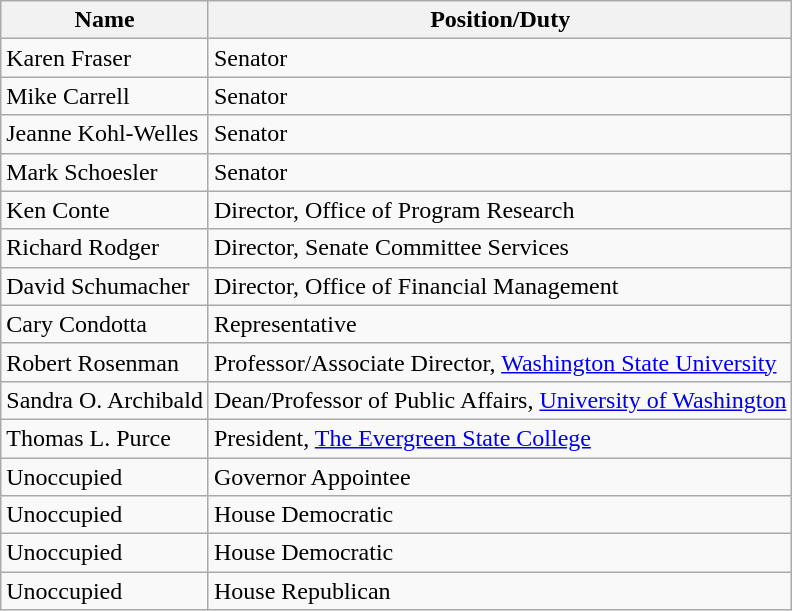<table class="wikitable">
<tr>
<th>Name</th>
<th>Position/Duty</th>
</tr>
<tr>
<td>Karen Fraser</td>
<td>Senator</td>
</tr>
<tr>
<td>Mike Carrell</td>
<td>Senator</td>
</tr>
<tr>
<td>Jeanne Kohl-Welles</td>
<td>Senator</td>
</tr>
<tr>
<td>Mark Schoesler</td>
<td>Senator</td>
</tr>
<tr>
<td>Ken Conte</td>
<td>Director, Office of Program Research</td>
</tr>
<tr>
<td>Richard Rodger</td>
<td>Director, Senate Committee Services</td>
</tr>
<tr>
<td>David Schumacher</td>
<td>Director, Office of Financial Management</td>
</tr>
<tr>
<td>Cary Condotta</td>
<td>Representative</td>
</tr>
<tr>
<td>Robert Rosenman</td>
<td>Professor/Associate Director, <a href='#'>Washington State University</a></td>
</tr>
<tr>
<td>Sandra O. Archibald</td>
<td>Dean/Professor of Public Affairs, <a href='#'>University of Washington</a></td>
</tr>
<tr>
<td>Thomas L. Purce</td>
<td>President, <a href='#'>The Evergreen State College</a></td>
</tr>
<tr>
<td>Unoccupied</td>
<td>Governor Appointee</td>
</tr>
<tr>
<td>Unoccupied</td>
<td>House Democratic</td>
</tr>
<tr>
<td>Unoccupied</td>
<td>House Democratic</td>
</tr>
<tr>
<td>Unoccupied</td>
<td>House Republican</td>
</tr>
</table>
